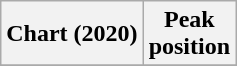<table class="wikitable sortable plainrowheaders" style="text-align:center">
<tr>
<th scope="col">Chart (2020)</th>
<th scope="col">Peak<br>position</th>
</tr>
<tr>
</tr>
</table>
